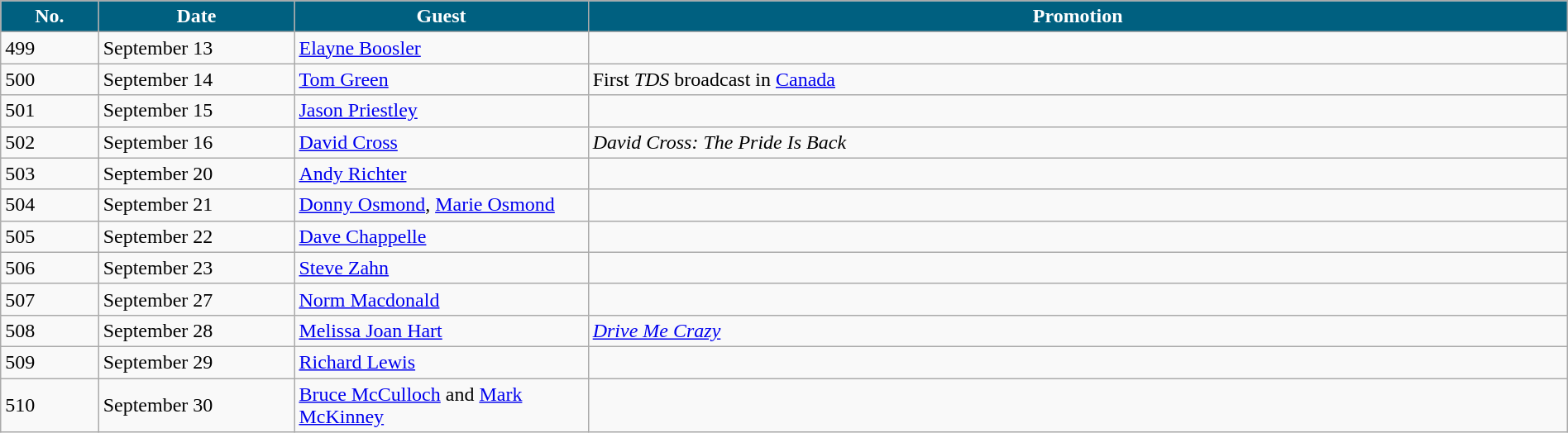<table class="wikitable" width="100%">
<tr>
<th width="5%" style="background:#006080; color:white"><abbr>No.</abbr></th>
<th width="10%" style="background:#006080; color:white">Date</th>
<th width="15%" style="background:#006080; color:white">Guest</th>
<th width="50%" style="background:#006080; color:white">Promotion</th>
</tr>
<tr>
<td>499</td>
<td>September 13</td>
<td><a href='#'>Elayne Boosler</a></td>
<td></td>
</tr>
<tr>
<td>500</td>
<td>September 14</td>
<td><a href='#'>Tom Green</a></td>
<td>First <em>TDS</em> broadcast in <a href='#'>Canada</a></td>
</tr>
<tr>
<td>501</td>
<td>September 15</td>
<td><a href='#'>Jason Priestley</a></td>
<td></td>
</tr>
<tr>
<td>502</td>
<td>September 16</td>
<td><a href='#'>David Cross</a></td>
<td><em>David Cross: The Pride Is Back</em></td>
</tr>
<tr>
<td>503</td>
<td>September 20</td>
<td><a href='#'>Andy Richter</a></td>
<td></td>
</tr>
<tr>
<td>504</td>
<td>September 21</td>
<td><a href='#'>Donny Osmond</a>, <a href='#'>Marie Osmond</a></td>
<td></td>
</tr>
<tr>
<td>505</td>
<td>September 22</td>
<td><a href='#'>Dave Chappelle</a></td>
<td></td>
</tr>
<tr>
<td>506</td>
<td>September 23</td>
<td><a href='#'>Steve Zahn</a></td>
<td></td>
</tr>
<tr>
<td>507</td>
<td>September 27</td>
<td><a href='#'>Norm Macdonald</a></td>
<td></td>
</tr>
<tr>
<td>508</td>
<td>September 28</td>
<td><a href='#'>Melissa Joan Hart</a></td>
<td><em><a href='#'>Drive Me Crazy</a></em></td>
</tr>
<tr>
<td>509</td>
<td>September 29</td>
<td><a href='#'>Richard Lewis</a></td>
<td></td>
</tr>
<tr>
<td>510</td>
<td>September 30</td>
<td><a href='#'>Bruce McCulloch</a> and <a href='#'>Mark McKinney</a></td>
<td></td>
</tr>
</table>
